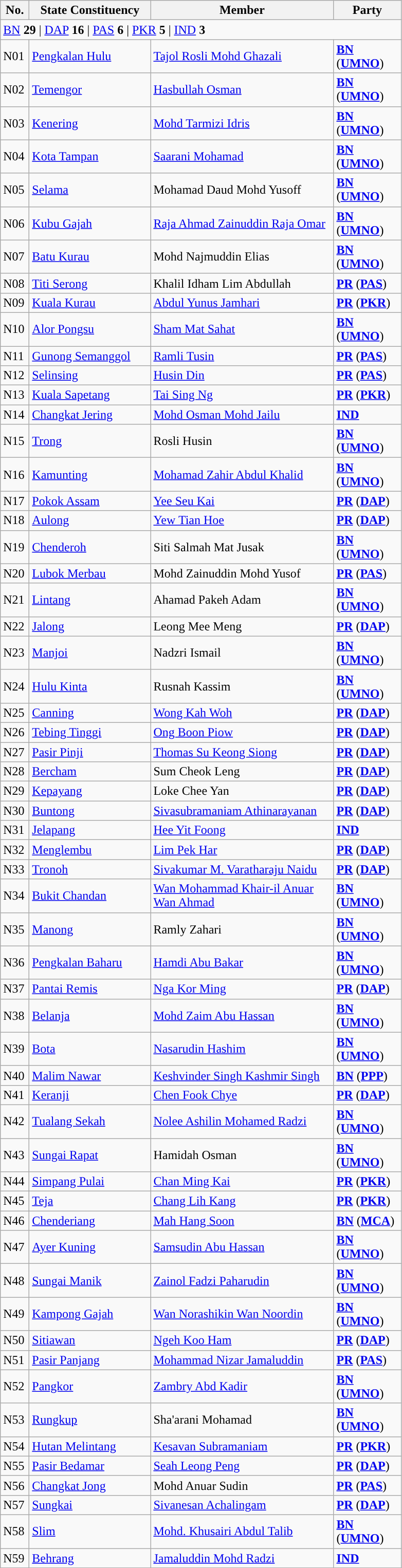<table class="wikitable sortable">
<tr>
<th style="width:30px;">No.</th>
<th style="width:150px;">State Constituency</th>
<th style="width:230px;">Member</th>
<th style="width:80px;">Party</th>
</tr>
<tr>
<td colspan="4"><a href='#'>BN</a> <strong>29</strong> | <a href='#'>DAP</a> <strong>16</strong> | <a href='#'>PAS</a> <strong>6</strong> | <a href='#'>PKR</a> <strong>5</strong> | <a href='#'>IND</a> <strong>3</strong></td>
</tr>
<tr>
<td>N01</td>
<td><a href='#'>Pengkalan Hulu</a></td>
<td><a href='#'>Tajol Rosli Mohd Ghazali</a></td>
<td><strong><a href='#'>BN</a></strong> (<strong><a href='#'>UMNO</a></strong>)</td>
</tr>
<tr>
<td>N02</td>
<td><a href='#'>Temengor</a></td>
<td><a href='#'>Hasbullah Osman</a></td>
<td><strong><a href='#'>BN</a></strong> (<strong><a href='#'>UMNO</a></strong>)</td>
</tr>
<tr>
<td>N03</td>
<td><a href='#'>Kenering</a></td>
<td><a href='#'>Mohd Tarmizi Idris</a></td>
<td><strong><a href='#'>BN</a></strong> (<strong><a href='#'>UMNO</a></strong>)</td>
</tr>
<tr>
<td>N04</td>
<td><a href='#'>Kota Tampan</a></td>
<td><a href='#'>Saarani Mohamad</a></td>
<td><strong><a href='#'>BN</a></strong> (<strong><a href='#'>UMNO</a></strong>)</td>
</tr>
<tr>
<td>N05</td>
<td><a href='#'>Selama</a></td>
<td>Mohamad Daud Mohd Yusoff</td>
<td><strong><a href='#'>BN</a></strong> (<strong><a href='#'>UMNO</a></strong>)</td>
</tr>
<tr>
<td>N06</td>
<td><a href='#'>Kubu Gajah</a></td>
<td><a href='#'>Raja Ahmad Zainuddin Raja Omar</a></td>
<td><strong><a href='#'>BN</a></strong> (<strong><a href='#'>UMNO</a></strong>)</td>
</tr>
<tr>
<td>N07</td>
<td><a href='#'>Batu Kurau</a></td>
<td>Mohd Najmuddin Elias</td>
<td><strong><a href='#'>BN</a></strong> (<strong><a href='#'>UMNO</a></strong>)</td>
</tr>
<tr>
<td>N08</td>
<td><a href='#'>Titi Serong</a></td>
<td>Khalil Idham Lim Abdullah</td>
<td><strong><a href='#'>PR</a></strong> (<strong><a href='#'>PAS</a></strong>)</td>
</tr>
<tr>
<td>N09</td>
<td><a href='#'>Kuala Kurau</a></td>
<td><a href='#'>Abdul Yunus Jamhari</a></td>
<td><strong><a href='#'>PR</a></strong> (<strong><a href='#'>PKR</a></strong>)</td>
</tr>
<tr>
<td>N10</td>
<td><a href='#'>Alor Pongsu</a></td>
<td><a href='#'>Sham Mat Sahat</a></td>
<td><strong><a href='#'>BN</a></strong> (<strong><a href='#'>UMNO</a></strong>)</td>
</tr>
<tr>
<td>N11</td>
<td><a href='#'>Gunong Semanggol</a></td>
<td><a href='#'>Ramli Tusin</a></td>
<td><strong><a href='#'>PR</a></strong> (<strong><a href='#'>PAS</a></strong>)</td>
</tr>
<tr>
<td>N12</td>
<td><a href='#'>Selinsing</a></td>
<td><a href='#'>Husin Din</a></td>
<td><strong><a href='#'>PR</a></strong> (<strong><a href='#'>PAS</a></strong>)</td>
</tr>
<tr>
<td>N13</td>
<td><a href='#'>Kuala Sapetang</a></td>
<td><a href='#'>Tai Sing Ng</a></td>
<td><strong><a href='#'>PR</a></strong> (<strong><a href='#'>PKR</a></strong>)</td>
</tr>
<tr>
<td>N14</td>
<td><a href='#'>Changkat Jering</a></td>
<td><a href='#'>Mohd Osman Mohd Jailu</a></td>
<td><strong><a href='#'>IND</a></strong></td>
</tr>
<tr>
<td>N15</td>
<td><a href='#'>Trong</a></td>
<td>Rosli Husin</td>
<td><strong><a href='#'>BN</a></strong> (<strong><a href='#'>UMNO</a></strong>)</td>
</tr>
<tr>
<td>N16</td>
<td><a href='#'>Kamunting</a></td>
<td><a href='#'>Mohamad Zahir Abdul Khalid</a></td>
<td><strong><a href='#'>BN</a></strong> (<strong><a href='#'>UMNO</a></strong>)</td>
</tr>
<tr>
<td>N17</td>
<td><a href='#'>Pokok Assam</a></td>
<td><a href='#'>Yee Seu Kai</a></td>
<td><strong><a href='#'>PR</a></strong> (<strong><a href='#'>DAP</a></strong>)</td>
</tr>
<tr>
<td>N18</td>
<td><a href='#'>Aulong</a></td>
<td><a href='#'>Yew Tian Hoe</a></td>
<td><strong><a href='#'>PR</a></strong> (<strong><a href='#'>DAP</a></strong>)</td>
</tr>
<tr>
<td>N19</td>
<td><a href='#'>Chenderoh</a></td>
<td>Siti Salmah Mat Jusak</td>
<td><strong><a href='#'>BN</a></strong> (<strong><a href='#'>UMNO</a></strong>)</td>
</tr>
<tr>
<td>N20</td>
<td><a href='#'>Lubok Merbau</a></td>
<td>Mohd Zainuddin Mohd Yusof</td>
<td><strong><a href='#'>PR</a></strong> (<strong><a href='#'>PAS</a></strong>)</td>
</tr>
<tr>
<td>N21</td>
<td><a href='#'>Lintang</a></td>
<td>Ahamad Pakeh Adam</td>
<td><strong><a href='#'>BN</a></strong> (<strong><a href='#'>UMNO</a></strong>)</td>
</tr>
<tr>
<td>N22</td>
<td><a href='#'>Jalong</a></td>
<td>Leong Mee Meng</td>
<td><strong><a href='#'>PR</a></strong> (<strong><a href='#'>DAP</a></strong>)</td>
</tr>
<tr>
<td>N23</td>
<td><a href='#'>Manjoi</a></td>
<td>Nadzri Ismail</td>
<td><strong><a href='#'>BN</a></strong> (<strong><a href='#'>UMNO</a></strong>)</td>
</tr>
<tr>
<td>N24</td>
<td><a href='#'>Hulu Kinta</a></td>
<td>Rusnah Kassim</td>
<td><strong><a href='#'>BN</a></strong> (<strong><a href='#'>UMNO</a></strong>)</td>
</tr>
<tr>
<td>N25</td>
<td><a href='#'>Canning</a></td>
<td><a href='#'>Wong Kah Woh</a></td>
<td><strong><a href='#'>PR</a></strong> (<strong><a href='#'>DAP</a></strong>)</td>
</tr>
<tr>
<td>N26</td>
<td><a href='#'>Tebing Tinggi</a></td>
<td><a href='#'>Ong Boon Piow</a></td>
<td><strong><a href='#'>PR</a></strong> (<strong><a href='#'>DAP</a></strong>)</td>
</tr>
<tr>
<td>N27</td>
<td><a href='#'>Pasir Pinji</a></td>
<td><a href='#'>Thomas Su Keong Siong</a></td>
<td><strong><a href='#'>PR</a></strong> (<strong><a href='#'>DAP</a></strong>)</td>
</tr>
<tr>
<td>N28</td>
<td><a href='#'>Bercham</a></td>
<td>Sum Cheok Leng</td>
<td><strong><a href='#'>PR</a></strong> (<strong><a href='#'>DAP</a></strong>)</td>
</tr>
<tr>
<td>N29</td>
<td><a href='#'>Kepayang</a></td>
<td>Loke Chee Yan</td>
<td><strong><a href='#'>PR</a></strong> (<strong><a href='#'>DAP</a></strong>)</td>
</tr>
<tr>
<td>N30</td>
<td><a href='#'>Buntong</a></td>
<td><a href='#'>Sivasubramaniam Athinarayanan</a></td>
<td><strong><a href='#'>PR</a></strong> (<strong><a href='#'>DAP</a></strong>)</td>
</tr>
<tr>
<td>N31</td>
<td><a href='#'>Jelapang</a></td>
<td><a href='#'>Hee Yit Foong</a></td>
<td><strong><a href='#'>IND</a></strong></td>
</tr>
<tr>
<td>N32</td>
<td><a href='#'>Menglembu</a></td>
<td><a href='#'>Lim Pek Har</a></td>
<td><strong><a href='#'>PR</a></strong> (<strong><a href='#'>DAP</a></strong>)</td>
</tr>
<tr>
<td>N33</td>
<td><a href='#'>Tronoh</a></td>
<td><a href='#'>Sivakumar M. Varatharaju Naidu</a></td>
<td><strong><a href='#'>PR</a></strong> (<strong><a href='#'>DAP</a></strong>)</td>
</tr>
<tr>
<td>N34</td>
<td><a href='#'>Bukit Chandan</a></td>
<td><a href='#'>Wan Mohammad Khair-il Anuar Wan Ahmad</a></td>
<td><strong><a href='#'>BN</a></strong> (<strong><a href='#'>UMNO</a></strong>)</td>
</tr>
<tr>
<td>N35</td>
<td><a href='#'>Manong</a></td>
<td>Ramly Zahari</td>
<td><strong><a href='#'>BN</a></strong> (<strong><a href='#'>UMNO</a></strong>)</td>
</tr>
<tr>
<td>N36</td>
<td><a href='#'>Pengkalan Baharu</a></td>
<td><a href='#'>Hamdi Abu Bakar</a></td>
<td><strong><a href='#'>BN</a></strong> (<strong><a href='#'>UMNO</a></strong>)</td>
</tr>
<tr>
<td>N37</td>
<td><a href='#'>Pantai Remis</a></td>
<td><a href='#'>Nga Kor Ming</a></td>
<td><strong><a href='#'>PR</a></strong> (<strong><a href='#'>DAP</a></strong>)</td>
</tr>
<tr>
<td>N38</td>
<td><a href='#'>Belanja</a></td>
<td><a href='#'>Mohd Zaim Abu Hassan</a></td>
<td><strong><a href='#'>BN</a></strong> (<strong><a href='#'>UMNO</a></strong>)</td>
</tr>
<tr>
<td>N39</td>
<td><a href='#'>Bota</a></td>
<td><a href='#'>Nasarudin Hashim</a></td>
<td><strong><a href='#'>BN</a></strong> (<strong><a href='#'>UMNO</a></strong>)</td>
</tr>
<tr>
<td>N40</td>
<td><a href='#'>Malim Nawar</a></td>
<td><a href='#'>Keshvinder Singh Kashmir Singh</a></td>
<td><strong><a href='#'>BN</a></strong> (<strong><a href='#'>PPP</a></strong>)</td>
</tr>
<tr>
<td>N41</td>
<td><a href='#'>Keranji</a></td>
<td><a href='#'>Chen Fook Chye</a></td>
<td><strong><a href='#'>PR</a></strong> (<strong><a href='#'>DAP</a></strong>)</td>
</tr>
<tr>
<td>N42</td>
<td><a href='#'>Tualang Sekah</a></td>
<td><a href='#'>Nolee Ashilin Mohamed Radzi</a></td>
<td><strong><a href='#'>BN</a></strong> (<strong><a href='#'>UMNO</a></strong>)</td>
</tr>
<tr>
<td>N43</td>
<td><a href='#'>Sungai Rapat</a></td>
<td>Hamidah Osman</td>
<td><strong><a href='#'>BN</a></strong> (<strong><a href='#'>UMNO</a></strong>)</td>
</tr>
<tr>
<td>N44</td>
<td><a href='#'>Simpang Pulai</a></td>
<td><a href='#'>Chan Ming Kai</a></td>
<td><strong><a href='#'>PR</a></strong> (<strong><a href='#'>PKR</a></strong>)</td>
</tr>
<tr>
<td>N45</td>
<td><a href='#'>Teja</a></td>
<td><a href='#'>Chang Lih Kang</a></td>
<td><strong><a href='#'>PR</a></strong> (<strong><a href='#'>PKR</a></strong>)</td>
</tr>
<tr>
<td>N46</td>
<td><a href='#'>Chenderiang</a></td>
<td><a href='#'>Mah Hang Soon</a></td>
<td><strong><a href='#'>BN</a></strong> (<strong><a href='#'>MCA</a></strong>)</td>
</tr>
<tr>
<td>N47</td>
<td><a href='#'>Ayer Kuning</a></td>
<td><a href='#'>Samsudin Abu Hassan</a></td>
<td><strong><a href='#'>BN</a></strong> (<strong><a href='#'>UMNO</a></strong>)</td>
</tr>
<tr>
<td>N48</td>
<td><a href='#'>Sungai Manik</a></td>
<td><a href='#'>Zainol Fadzi Paharudin</a></td>
<td><strong><a href='#'>BN</a></strong> (<strong><a href='#'>UMNO</a></strong>)</td>
</tr>
<tr>
<td>N49</td>
<td><a href='#'>Kampong Gajah</a></td>
<td><a href='#'>Wan Norashikin Wan Noordin</a></td>
<td><strong><a href='#'>BN</a></strong> (<strong><a href='#'>UMNO</a></strong>)</td>
</tr>
<tr>
<td>N50</td>
<td><a href='#'>Sitiawan</a></td>
<td><a href='#'>Ngeh Koo Ham</a></td>
<td><strong><a href='#'>PR</a></strong> (<strong><a href='#'>DAP</a></strong>)</td>
</tr>
<tr>
<td>N51</td>
<td><a href='#'>Pasir Panjang</a></td>
<td><a href='#'>Mohammad Nizar Jamaluddin</a></td>
<td><strong><a href='#'>PR</a></strong> (<strong><a href='#'>PAS</a></strong>)</td>
</tr>
<tr>
<td>N52</td>
<td><a href='#'>Pangkor</a></td>
<td><a href='#'>Zambry Abd Kadir</a></td>
<td><strong><a href='#'>BN</a></strong> (<strong><a href='#'>UMNO</a></strong>)</td>
</tr>
<tr>
<td>N53</td>
<td><a href='#'>Rungkup</a></td>
<td>Sha'arani Mohamad</td>
<td><strong><a href='#'>BN</a></strong> (<strong><a href='#'>UMNO</a></strong>)</td>
</tr>
<tr>
<td>N54</td>
<td><a href='#'>Hutan Melintang</a></td>
<td><a href='#'>Kesavan Subramaniam</a></td>
<td><strong><a href='#'>PR</a></strong> (<strong><a href='#'>PKR</a></strong>)</td>
</tr>
<tr>
<td>N55</td>
<td><a href='#'>Pasir Bedamar</a></td>
<td><a href='#'>Seah Leong Peng</a></td>
<td><strong><a href='#'>PR</a></strong> (<strong><a href='#'>DAP</a></strong>)</td>
</tr>
<tr>
<td>N56</td>
<td><a href='#'>Changkat Jong</a></td>
<td>Mohd Anuar Sudin</td>
<td><strong><a href='#'>PR</a></strong> (<strong><a href='#'>PAS</a></strong>)</td>
</tr>
<tr>
<td>N57</td>
<td><a href='#'>Sungkai</a></td>
<td><a href='#'>Sivanesan Achalingam</a></td>
<td><strong><a href='#'>PR</a></strong> (<strong><a href='#'>DAP</a></strong>)</td>
</tr>
<tr>
<td>N58</td>
<td><a href='#'>Slim</a></td>
<td><a href='#'>Mohd. Khusairi Abdul Talib</a></td>
<td><strong><a href='#'>BN</a></strong> (<strong><a href='#'>UMNO</a></strong>)</td>
</tr>
<tr>
<td>N59</td>
<td><a href='#'>Behrang</a></td>
<td><a href='#'>Jamaluddin Mohd Radzi</a></td>
<td><strong><a href='#'>IND</a></strong></td>
</tr>
</table>
